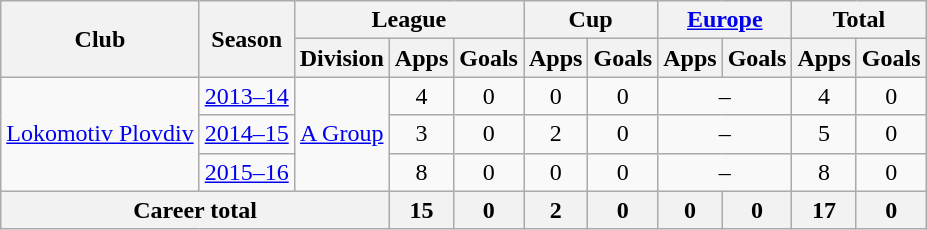<table class="wikitable" style="text-align: center;">
<tr>
<th rowspan="2">Club</th>
<th rowspan="2">Season</th>
<th colspan="3">League</th>
<th colspan="2">Cup</th>
<th colspan="2"><a href='#'>Europe</a></th>
<th colspan="2">Total</th>
</tr>
<tr>
<th>Division</th>
<th>Apps</th>
<th>Goals</th>
<th>Apps</th>
<th>Goals</th>
<th>Apps</th>
<th>Goals</th>
<th>Apps</th>
<th>Goals</th>
</tr>
<tr>
<td rowspan="3"><a href='#'>Lokomotiv Plovdiv</a></td>
<td><a href='#'>2013–14</a></td>
<td rowspan="3"><a href='#'>A Group</a></td>
<td>4</td>
<td>0</td>
<td>0</td>
<td>0</td>
<td colspan="2">–</td>
<td>4</td>
<td>0</td>
</tr>
<tr>
<td><a href='#'>2014–15</a></td>
<td>3</td>
<td>0</td>
<td>2</td>
<td>0</td>
<td colspan="2">–</td>
<td>5</td>
<td>0</td>
</tr>
<tr>
<td><a href='#'>2015–16</a></td>
<td>8</td>
<td>0</td>
<td>0</td>
<td>0</td>
<td colspan="2">–</td>
<td>8</td>
<td>0</td>
</tr>
<tr>
<th colspan="3">Career total</th>
<th>15</th>
<th>0</th>
<th>2</th>
<th>0</th>
<th>0</th>
<th>0</th>
<th>17</th>
<th>0</th>
</tr>
</table>
